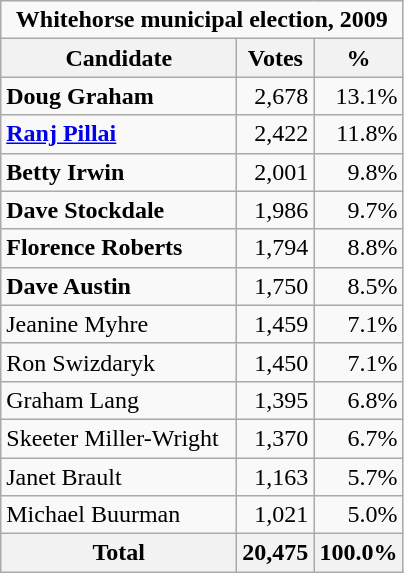<table class="wikitable">
<tr>
<td Colspan="3" align="center"><strong>Whitehorse municipal election, 2009</strong></td>
</tr>
<tr>
<th bgcolor="#DDDDFF" width="150px">Candidate</th>
<th bgcolor="#DDDDFF">Votes</th>
<th bgcolor="#DDDDFF">%</th>
</tr>
<tr>
<td><strong>Doug Graham</strong></td>
<td align=right>2,678</td>
<td align=right>13.1%</td>
</tr>
<tr>
<td><strong><a href='#'>Ranj Pillai</a></strong></td>
<td align=right>2,422</td>
<td align=right>11.8%</td>
</tr>
<tr>
<td><strong>Betty Irwin</strong></td>
<td align=right>2,001</td>
<td align=right>9.8%</td>
</tr>
<tr>
<td><strong>Dave Stockdale</strong></td>
<td align=right>1,986</td>
<td align=right>9.7%</td>
</tr>
<tr>
<td><strong>Florence Roberts</strong></td>
<td align=right>1,794</td>
<td align=right>8.8%</td>
</tr>
<tr>
<td><strong>Dave Austin</strong></td>
<td align=right>1,750</td>
<td align=right>8.5%</td>
</tr>
<tr>
<td>Jeanine Myhre</td>
<td align=right>1,459</td>
<td align=right>7.1%</td>
</tr>
<tr>
<td>Ron Swizdaryk</td>
<td align=right>1,450</td>
<td align=right>7.1%</td>
</tr>
<tr>
<td>Graham Lang</td>
<td align=right>1,395</td>
<td align=right>6.8%</td>
</tr>
<tr>
<td>Skeeter Miller-Wright</td>
<td align=right>1,370</td>
<td align=right>6.7%</td>
</tr>
<tr>
<td>Janet Brault</td>
<td align=right>1,163</td>
<td align=right>5.7%</td>
</tr>
<tr>
<td>Michael Buurman</td>
<td align=right>1,021</td>
<td align=right>5.0%</td>
</tr>
<tr>
<th>Total</th>
<th align=right><strong>20,475</strong></th>
<th align=right><strong>100.0%</strong></th>
</tr>
</table>
